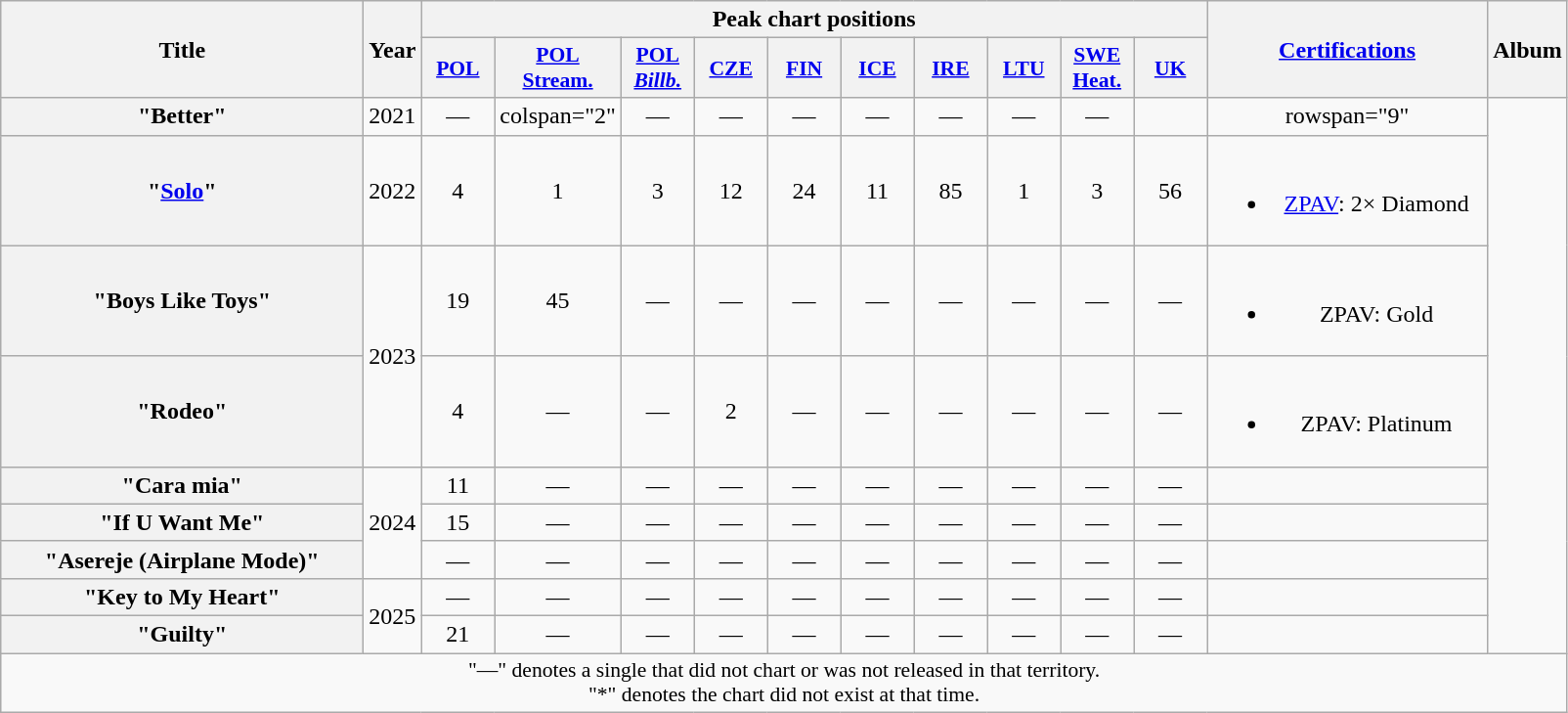<table class="wikitable plainrowheaders" style="text-align:center;">
<tr>
<th scope="col" rowspan="2" style="width:15em;">Title</th>
<th scope="col" rowspan="2" style="width:1em;">Year</th>
<th scope="col" colspan="10">Peak chart positions</th>
<th scope="col" rowspan="2" style="width:11.5em;"><a href='#'>Certifications</a></th>
<th scope="col" rowspan="2">Album</th>
</tr>
<tr>
<th style="width:3em;font-size:90%"><a href='#'>POL</a><br></th>
<th style="width:3em;font-size:90%"><a href='#'>POL<br>Stream.</a><br></th>
<th style="width:3em;font-size:90%"><a href='#'>POL<br><em>Billb.</em></a><br></th>
<th style="width:3em;font-size:90%"><a href='#'>CZE</a><br></th>
<th style="width:3em;font-size:90%"><a href='#'>FIN</a><br></th>
<th style="width:3em;font-size:90%"><a href='#'>ICE</a><br></th>
<th style="width:3em;font-size:90%"><a href='#'>IRE</a><br></th>
<th style="width:3em;font-size:90%"><a href='#'>LTU</a><br></th>
<th style="width:3em;font-size:90%"><a href='#'>SWE<br>Heat.</a><br></th>
<th style="width:3em;font-size:90%"><a href='#'>UK</a><br></th>
</tr>
<tr>
<th scope="row">"Better"</th>
<td>2021</td>
<td>—</td>
<td>colspan="2" </td>
<td>—</td>
<td>—</td>
<td>—</td>
<td>—</td>
<td>—</td>
<td>—</td>
<td>—</td>
<td></td>
<td>rowspan="9" </td>
</tr>
<tr>
<th scope="row">"<a href='#'>Solo</a>"</th>
<td>2022</td>
<td>4</td>
<td>1</td>
<td>3</td>
<td>12</td>
<td>24</td>
<td>11</td>
<td>85</td>
<td>1</td>
<td>3</td>
<td>56</td>
<td><br><ul><li><a href='#'>ZPAV</a>: 2× Diamond</li></ul></td>
</tr>
<tr>
<th scope="row">"Boys Like Toys"</th>
<td rowspan="2">2023</td>
<td>19</td>
<td>45</td>
<td>—</td>
<td>—</td>
<td>—</td>
<td>—</td>
<td>—</td>
<td>—</td>
<td>—</td>
<td>—</td>
<td><br><ul><li>ZPAV: Gold</li></ul></td>
</tr>
<tr>
<th scope="row">"Rodeo"</th>
<td>4</td>
<td>—</td>
<td>—</td>
<td>2</td>
<td>—</td>
<td>—</td>
<td>—</td>
<td>—</td>
<td>—</td>
<td>—</td>
<td><br><ul><li>ZPAV: Platinum</li></ul></td>
</tr>
<tr>
<th scope="row">"Cara mia"</th>
<td rowspan="3">2024</td>
<td>11</td>
<td>—</td>
<td>—</td>
<td>—</td>
<td>—</td>
<td>—</td>
<td>—</td>
<td>—</td>
<td>—</td>
<td>—</td>
<td></td>
</tr>
<tr>
<th scope="row">"If U Want Me"</th>
<td>15</td>
<td>—</td>
<td>—</td>
<td>—</td>
<td>—</td>
<td>—</td>
<td>—</td>
<td>—</td>
<td>—</td>
<td>—</td>
<td></td>
</tr>
<tr>
<th scope="row">"Asereje (Airplane Mode)"</th>
<td>—</td>
<td>—</td>
<td>—</td>
<td>—</td>
<td>—</td>
<td>—</td>
<td>—</td>
<td>—</td>
<td>—</td>
<td>—</td>
<td></td>
</tr>
<tr>
<th scope="row">"Key to My Heart"</th>
<td rowspan="2">2025</td>
<td>—</td>
<td>—</td>
<td>—</td>
<td>—</td>
<td>—</td>
<td>—</td>
<td>—</td>
<td>—</td>
<td>—</td>
<td>—</td>
<td></td>
</tr>
<tr>
<th scope="row">"Guilty"</th>
<td>21</td>
<td>—</td>
<td>—</td>
<td>—</td>
<td>—</td>
<td>—</td>
<td>—</td>
<td>—</td>
<td>—</td>
<td>—</td>
<td></td>
</tr>
<tr>
<td colspan="14" style="font-size:90%">"—" denotes a single that did not chart or was not released in that territory.<br>"*" denotes the chart did not exist at that time.</td>
</tr>
</table>
